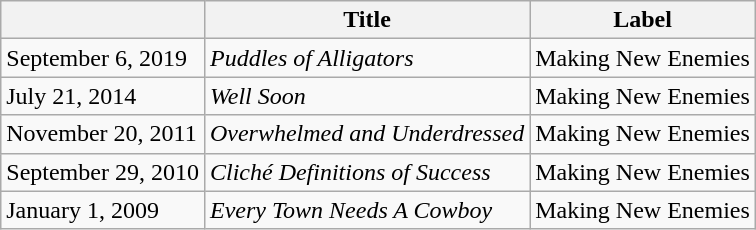<table class="wikitable">
<tr>
<th></th>
<th>Title</th>
<th>Label</th>
</tr>
<tr>
<td>September 6, 2019</td>
<td><em>Puddles of Alligators</em></td>
<td>Making New Enemies</td>
</tr>
<tr>
<td>July 21, 2014</td>
<td><em>Well Soon</em></td>
<td>Making New Enemies</td>
</tr>
<tr>
<td>November 20, 2011</td>
<td><em>Overwhelmed and Underdressed</em></td>
<td>Making New Enemies</td>
</tr>
<tr>
<td>September 29, 2010</td>
<td><em>Cliché Definitions of Success</em></td>
<td>Making New Enemies</td>
</tr>
<tr>
<td>January 1, 2009</td>
<td><em>Every Town Needs A Cowboy</em></td>
<td>Making New Enemies</td>
</tr>
</table>
